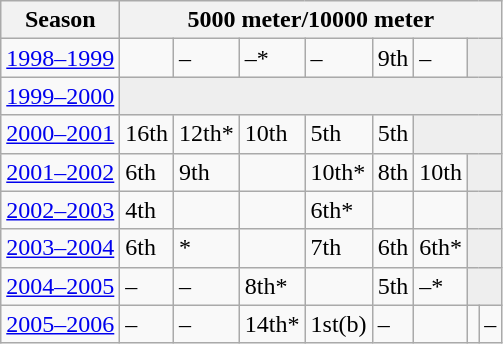<table class="wikitable" style="display: inline-table;">
<tr>
<th>Season</th>
<th colspan="8">5000 meter/10000 meter</th>
</tr>
<tr>
<td><a href='#'>1998–1999</a></td>
<td></td>
<td>–</td>
<td>–*</td>
<td>–</td>
<td>9th</td>
<td>–</td>
<td colspan="2" bgcolor=#EEEEEE></td>
</tr>
<tr>
<td><a href='#'>1999–2000</a></td>
<td colspan="8" bgcolor=#EEEEEE></td>
</tr>
<tr>
<td><a href='#'>2000–2001</a></td>
<td>16th</td>
<td>12th*</td>
<td>10th</td>
<td>5th</td>
<td>5th</td>
<td colspan="3" bgcolor=#EEEEEE></td>
</tr>
<tr>
<td><a href='#'>2001–2002</a></td>
<td>6th</td>
<td>9th</td>
<td></td>
<td>10th*</td>
<td>8th</td>
<td>10th</td>
<td colspan="2" bgcolor=#EEEEEE></td>
</tr>
<tr>
<td><a href='#'>2002–2003</a></td>
<td>4th</td>
<td></td>
<td></td>
<td>6th*</td>
<td></td>
<td></td>
<td colspan="3" bgcolor=#EEEEEE></td>
</tr>
<tr>
<td><a href='#'>2003–2004</a></td>
<td>6th</td>
<td>*</td>
<td></td>
<td>7th</td>
<td>6th</td>
<td>6th*</td>
<td colspan="2" bgcolor=#EEEEEE></td>
</tr>
<tr>
<td><a href='#'>2004–2005</a></td>
<td>–</td>
<td>–</td>
<td>8th*</td>
<td></td>
<td>5th</td>
<td>–*</td>
<td colspan="2" bgcolor=#EEEEEE></td>
</tr>
<tr>
<td><a href='#'>2005–2006</a></td>
<td>–</td>
<td>–</td>
<td>14th*</td>
<td>1st(b)</td>
<td>–</td>
<td></td>
<td></td>
<td>–</td>
</tr>
</table>
